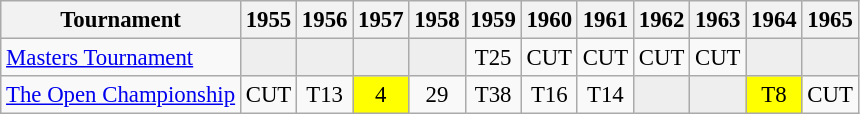<table class="wikitable" style="font-size:95%;text-align:center;">
<tr>
<th>Tournament</th>
<th>1955</th>
<th>1956</th>
<th>1957</th>
<th>1958</th>
<th>1959</th>
<th>1960</th>
<th>1961</th>
<th>1962</th>
<th>1963</th>
<th>1964</th>
<th>1965</th>
</tr>
<tr>
<td align=left><a href='#'>Masters Tournament</a></td>
<td style="background:#eeeeee;"></td>
<td style="background:#eeeeee;"></td>
<td style="background:#eeeeee;"></td>
<td style="background:#eeeeee;"></td>
<td>T25</td>
<td>CUT</td>
<td>CUT</td>
<td>CUT</td>
<td>CUT</td>
<td style="background:#eeeeee;"></td>
<td style="background:#eeeeee;"></td>
</tr>
<tr>
<td align=left><a href='#'>The Open Championship</a></td>
<td>CUT</td>
<td>T13</td>
<td style="background:yellow;">4</td>
<td>29</td>
<td>T38</td>
<td>T16</td>
<td>T14</td>
<td style="background:#eeeeee;"></td>
<td style="background:#eeeeee;"></td>
<td style="background:yellow;">T8</td>
<td>CUT</td>
</tr>
</table>
